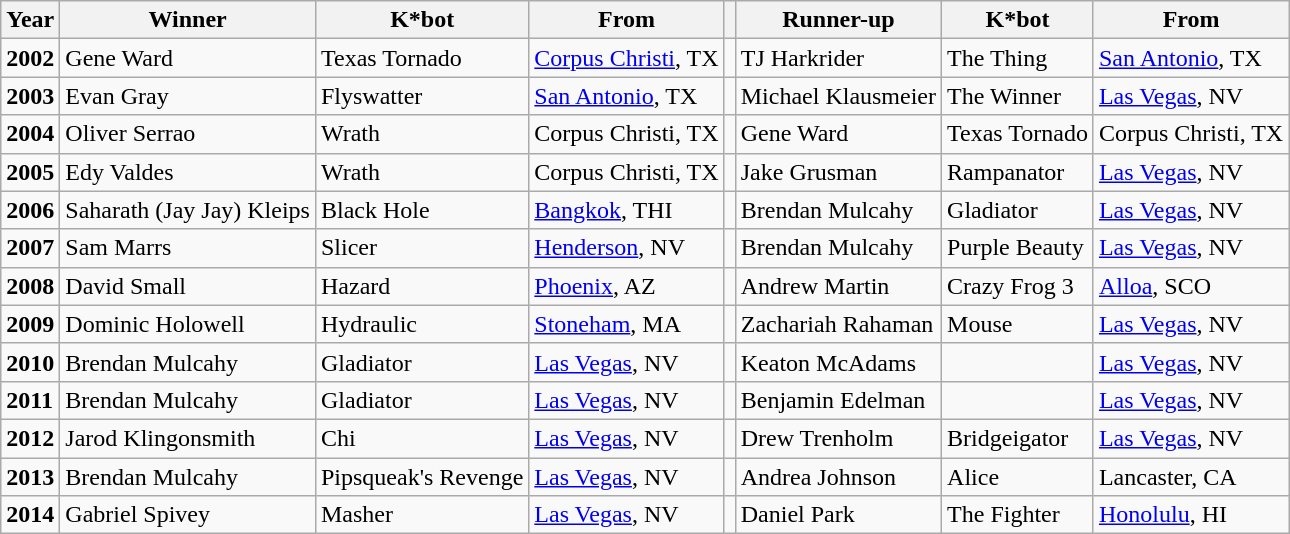<table class="wikitable">
<tr>
<th>Year</th>
<th>Winner</th>
<th>K*bot</th>
<th>From</th>
<th></th>
<th>Runner-up</th>
<th>K*bot</th>
<th>From</th>
</tr>
<tr>
<td><strong>2002</strong></td>
<td> Gene Ward</td>
<td>Texas Tornado</td>
<td><a href='#'>Corpus Christi</a>, TX</td>
<td></td>
<td> TJ Harkrider</td>
<td>The Thing</td>
<td><a href='#'>San Antonio</a>, TX</td>
</tr>
<tr>
<td><strong>2003</strong></td>
<td> Evan Gray</td>
<td>Flyswatter</td>
<td><a href='#'>San Antonio</a>, TX</td>
<td></td>
<td> Michael Klausmeier</td>
<td>The Winner</td>
<td><a href='#'>Las Vegas</a>, NV</td>
</tr>
<tr>
<td><strong>2004</strong></td>
<td> Oliver Serrao</td>
<td>Wrath</td>
<td>Corpus Christi, TX</td>
<td></td>
<td> Gene Ward</td>
<td>Texas Tornado</td>
<td>Corpus Christi, TX</td>
</tr>
<tr>
<td><strong>2005</strong></td>
<td> Edy Valdes</td>
<td>Wrath</td>
<td>Corpus Christi, TX</td>
<td></td>
<td> Jake Grusman</td>
<td>Rampanator</td>
<td><a href='#'>Las Vegas</a>, NV</td>
</tr>
<tr>
<td><strong>2006</strong></td>
<td> Saharath (Jay Jay) Kleips</td>
<td>Black Hole</td>
<td><a href='#'>Bangkok</a>, THI</td>
<td></td>
<td> Brendan Mulcahy</td>
<td>Gladiator</td>
<td><a href='#'>Las Vegas</a>, NV</td>
</tr>
<tr>
<td><strong>2007</strong></td>
<td> Sam Marrs</td>
<td>Slicer</td>
<td><a href='#'>Henderson</a>, NV</td>
<td></td>
<td> Brendan Mulcahy</td>
<td>Purple Beauty</td>
<td><a href='#'>Las Vegas</a>, NV</td>
</tr>
<tr>
<td><strong>2008</strong></td>
<td> David Small</td>
<td>Hazard</td>
<td><a href='#'>Phoenix</a>, AZ</td>
<td></td>
<td> Andrew Martin</td>
<td>Crazy Frog 3</td>
<td><a href='#'>Alloa</a>, SCO</td>
</tr>
<tr>
<td><strong>2009</strong></td>
<td> Dominic Holowell</td>
<td>Hydraulic</td>
<td><a href='#'>Stoneham</a>, MA</td>
<td></td>
<td> Zachariah Rahaman</td>
<td>Mouse</td>
<td><a href='#'>Las Vegas</a>, NV</td>
</tr>
<tr>
<td><strong>2010</strong></td>
<td> Brendan Mulcahy</td>
<td>Gladiator</td>
<td><a href='#'>Las Vegas</a>, NV</td>
<td></td>
<td> Keaton McAdams</td>
<td><No Name></td>
<td><a href='#'>Las Vegas</a>, NV</td>
</tr>
<tr>
<td><strong>2011</strong></td>
<td> Brendan Mulcahy</td>
<td>Gladiator</td>
<td><a href='#'>Las Vegas</a>, NV</td>
<td></td>
<td> Benjamin Edelman</td>
<td><No Name></td>
<td><a href='#'>Las Vegas</a>, NV</td>
</tr>
<tr>
<td><strong>2012</strong></td>
<td> Jarod Klingonsmith</td>
<td>Chi</td>
<td><a href='#'>Las Vegas</a>, NV</td>
<td></td>
<td> Drew Trenholm</td>
<td>Bridgeigator</td>
<td><a href='#'>Las Vegas</a>, NV</td>
</tr>
<tr>
<td><strong>2013</strong></td>
<td> Brendan Mulcahy</td>
<td>Pipsqueak's Revenge</td>
<td><a href='#'>Las Vegas</a>, NV</td>
<td></td>
<td> Andrea Johnson</td>
<td>Alice</td>
<td>Lancaster, CA</td>
</tr>
<tr>
<td><strong>2014</strong></td>
<td> Gabriel Spivey</td>
<td>Masher</td>
<td><a href='#'>Las Vegas</a>, NV</td>
<td></td>
<td> Daniel Park</td>
<td>The Fighter</td>
<td><a href='#'>Honolulu</a>, HI</td>
</tr>
</table>
